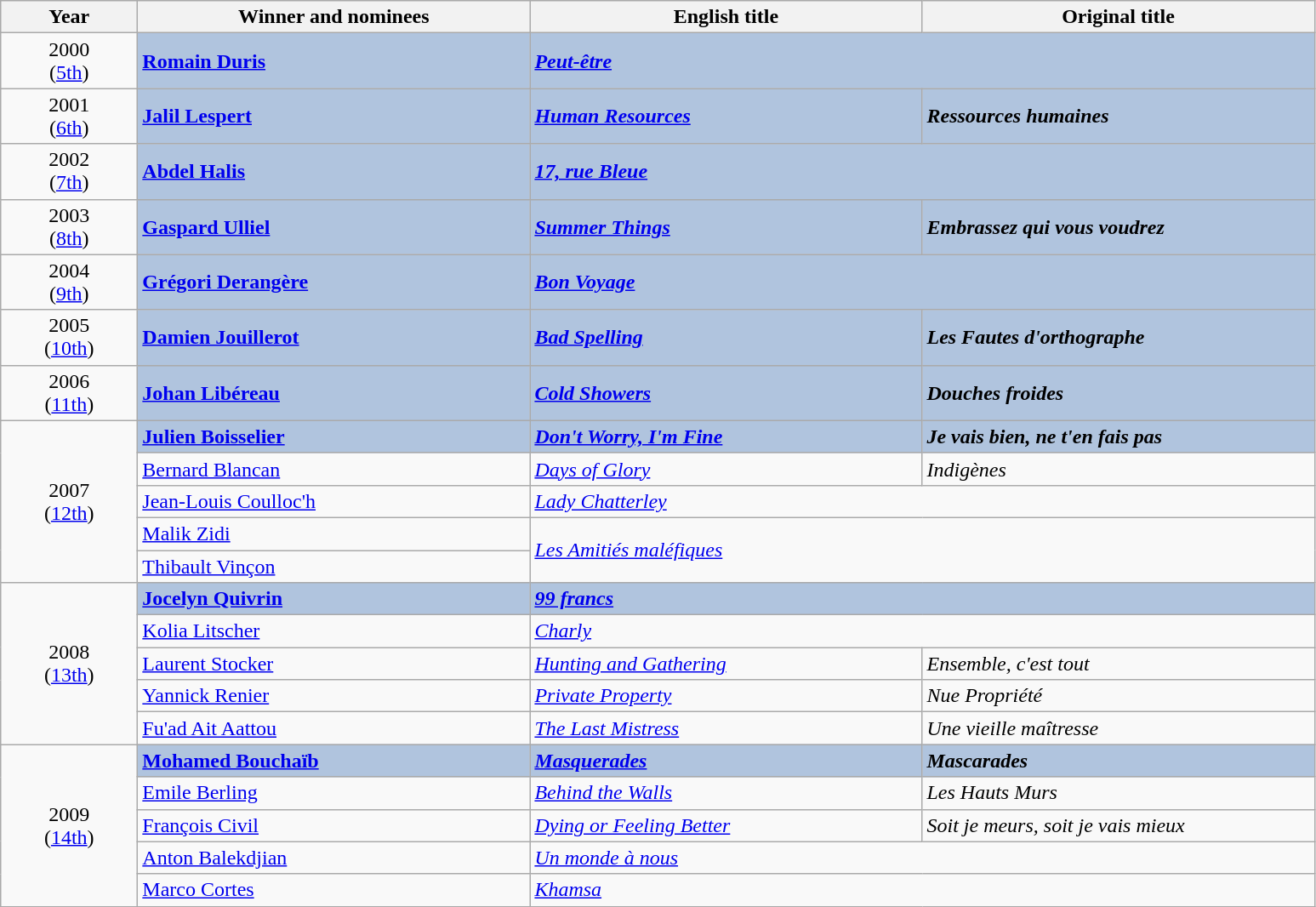<table class="wikitable">
<tr>
<th width="100"><strong>Year</strong></th>
<th width="300"><strong>Winner and nominees</strong></th>
<th width="300"><strong>English title</strong></th>
<th width="300"><strong>Original title</strong></th>
</tr>
<tr>
<td style="text-align:center;">2000<br>(<a href='#'>5th</a>)</td>
<td style="background:#B0C4DE;"><strong><a href='#'>Romain Duris</a></strong></td>
<td colspan="2" style="background:#B0C4DE;"><strong><em><a href='#'>Peut-être</a></em></strong></td>
</tr>
<tr>
<td style="text-align:center;">2001<br>(<a href='#'>6th</a>)</td>
<td style="background:#B0C4DE;"><strong><a href='#'>Jalil Lespert</a></strong></td>
<td style="background:#B0C4DE;"><strong><em><a href='#'>Human Resources</a></em></strong></td>
<td style="background:#B0C4DE;"><strong><em>Ressources humaines</em></strong></td>
</tr>
<tr>
<td style="text-align:center;">2002<br>(<a href='#'>7th</a>)</td>
<td style="background:#B0C4DE;"><strong><a href='#'>Abdel Halis</a></strong></td>
<td colspan="2" style="background:#B0C4DE;"><strong><em><a href='#'>17, rue Bleue</a></em></strong></td>
</tr>
<tr>
<td style="text-align:center;">2003<br>(<a href='#'>8th</a>)</td>
<td style="background:#B0C4DE;"><strong><a href='#'>Gaspard Ulliel</a></strong></td>
<td style="background:#B0C4DE;"><strong><em><a href='#'>Summer Things</a></em></strong></td>
<td style="background:#B0C4DE;"><strong><em>Embrassez qui vous voudrez</em></strong></td>
</tr>
<tr>
<td style="text-align:center;">2004<br>(<a href='#'>9th</a>)</td>
<td style="background:#B0C4DE;"><strong><a href='#'>Grégori Derangère</a></strong></td>
<td colspan="2" style="background:#B0C4DE;"><strong><em><a href='#'>Bon Voyage</a></em></strong></td>
</tr>
<tr>
<td style="text-align:center;">2005<br>(<a href='#'>10th</a>)</td>
<td style="background:#B0C4DE;"><strong><a href='#'>Damien Jouillerot</a></strong></td>
<td style="background:#B0C4DE;"><strong><em><a href='#'>Bad Spelling</a></em></strong></td>
<td style="background:#B0C4DE;"><strong><em>Les Fautes d'orthographe</em></strong></td>
</tr>
<tr>
<td style="text-align:center;">2006<br>(<a href='#'>11th</a>)</td>
<td style="background:#B0C4DE;"><strong><a href='#'>Johan Libéreau</a></strong></td>
<td style="background:#B0C4DE;"><strong><em><a href='#'>Cold Showers</a></em></strong></td>
<td style="background:#B0C4DE;"><strong><em>Douches froides</em></strong></td>
</tr>
<tr>
<td rowspan="5" style="text-align:center;">2007<br>(<a href='#'>12th</a>)</td>
<td style="background:#B0C4DE;"><strong><a href='#'>Julien Boisselier</a></strong></td>
<td style="background:#B0C4DE;"><strong><em><a href='#'>Don't Worry, I'm Fine</a></em></strong></td>
<td style="background:#B0C4DE;"><strong><em>Je vais bien, ne t'en fais pas</em></strong></td>
</tr>
<tr>
<td><a href='#'>Bernard Blancan</a></td>
<td><em><a href='#'>Days of Glory</a></em></td>
<td><em>Indigènes</em></td>
</tr>
<tr>
<td><a href='#'>Jean-Louis Coulloc'h</a></td>
<td colspan="2"><em><a href='#'>Lady Chatterley</a></em></td>
</tr>
<tr>
<td><a href='#'>Malik Zidi</a></td>
<td rowspan="2" colspan="2"><em><a href='#'>Les Amitiés maléfiques</a></em></td>
</tr>
<tr>
<td><a href='#'>Thibault Vinçon</a></td>
</tr>
<tr>
<td rowspan="5" style="text-align:center;">2008<br>(<a href='#'>13th</a>)</td>
<td style="background:#B0C4DE;"><strong><a href='#'>Jocelyn Quivrin</a></strong></td>
<td colspan="2" style="background:#B0C4DE;"><strong><em><a href='#'>99 francs</a></em></strong></td>
</tr>
<tr>
<td><a href='#'>Kolia Litscher</a></td>
<td colspan="2"><em><a href='#'>Charly</a></em></td>
</tr>
<tr>
<td><a href='#'>Laurent Stocker</a></td>
<td><em><a href='#'>Hunting and Gathering</a></em></td>
<td><em>Ensemble, c'est tout</em></td>
</tr>
<tr>
<td><a href='#'>Yannick Renier</a></td>
<td><em><a href='#'>Private Property</a></em></td>
<td><em>Nue Propriété</em></td>
</tr>
<tr>
<td><a href='#'>Fu'ad Ait Aattou</a></td>
<td><em><a href='#'>The Last Mistress</a></em></td>
<td><em>Une vieille maîtresse</em></td>
</tr>
<tr>
<td rowspan="5" style="text-align:center;">2009<br>(<a href='#'>14th</a>)</td>
<td style="background:#B0C4DE;"><strong><a href='#'>Mohamed Bouchaïb</a></strong></td>
<td style="background:#B0C4DE;"><strong><em><a href='#'>Masquerades</a></em></strong></td>
<td style="background:#B0C4DE;"><strong><em>Mascarades</em></strong></td>
</tr>
<tr>
<td><a href='#'>Emile Berling</a></td>
<td><em><a href='#'>Behind the Walls</a></em></td>
<td><em>Les Hauts Murs</em></td>
</tr>
<tr>
<td><a href='#'>François Civil</a></td>
<td><em><a href='#'>Dying or Feeling Better</a></em></td>
<td><em>Soit je meurs, soit je vais mieux</em></td>
</tr>
<tr>
<td><a href='#'>Anton Balekdjian</a></td>
<td colspan="2"><em><a href='#'>Un monde à nous</a></em></td>
</tr>
<tr>
<td><a href='#'>Marco Cortes</a></td>
<td colspan="2"><em><a href='#'>Khamsa</a></em></td>
</tr>
</table>
